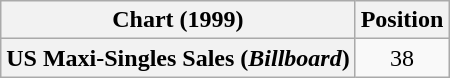<table class="wikitable plainrowheaders" style="text-align:center">
<tr>
<th>Chart (1999)</th>
<th>Position</th>
</tr>
<tr>
<th scope="row">US Maxi-Singles Sales (<em>Billboard</em>)</th>
<td>38</td>
</tr>
</table>
